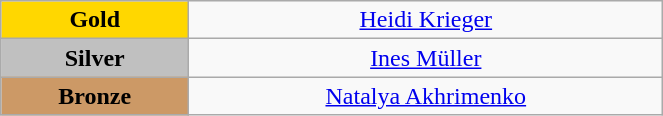<table class="wikitable" style="text-align:center; " width="35%">
<tr>
<td bgcolor="gold"><strong>Gold</strong></td>
<td><a href='#'>Heidi Krieger</a><br>  <small><em></em></small></td>
</tr>
<tr>
<td bgcolor="silver"><strong>Silver</strong></td>
<td><a href='#'>Ines Müller</a><br>  <small><em></em></small></td>
</tr>
<tr>
<td bgcolor="CC9966"><strong>Bronze</strong></td>
<td><a href='#'>Natalya Akhrimenko</a><br>  <small><em></em></small></td>
</tr>
</table>
